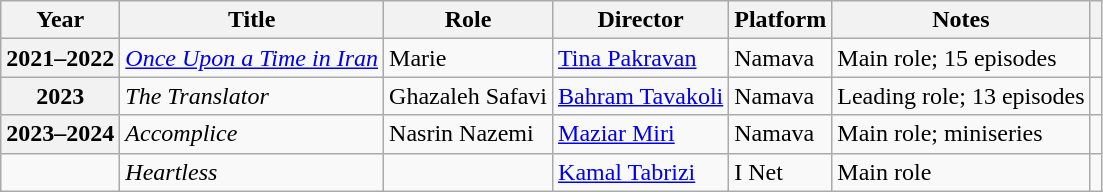<table class="wikitable plainrowheaders sortable"  style=font-size:100%>
<tr>
<th scope="col">Year</th>
<th scope="col">Title</th>
<th scope="col">Role</th>
<th scope="col">Director</th>
<th scope="col" class="unsortable">Platform</th>
<th>Notes</th>
<th scope="col" class="unsortable"></th>
</tr>
<tr>
<th scope=row>2021–2022</th>
<td><em><a href='#'>Once Upon a Time in Iran</a></em></td>
<td>Marie</td>
<td><a href='#'>Tina Pakravan</a></td>
<td>Namava</td>
<td>Main role; 15 episodes</td>
<td></td>
</tr>
<tr>
<th scope="row">2023</th>
<td><em>The Translator</em></td>
<td>Ghazaleh Safavi</td>
<td><a href='#'>Bahram Tavakoli</a></td>
<td>Namava</td>
<td>Leading role; 13 episodes</td>
<td></td>
</tr>
<tr>
<th scope=row>2023–2024</th>
<td><em>Accomplice</em></td>
<td>Nasrin Nazemi</td>
<td><a href='#'>Maziar Miri</a></td>
<td>Namava</td>
<td>Main role; miniseries</td>
<td></td>
</tr>
<tr>
<td></td>
<td><em>Heartless</em></td>
<td></td>
<td><a href='#'>Kamal Tabrizi</a></td>
<td>I Net</td>
<td>Main role</td>
<td></td>
</tr>
</table>
